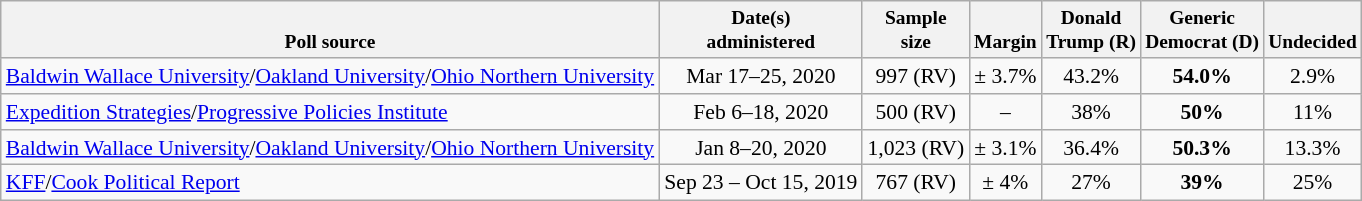<table class="wikitable" style="font-size:90%;text-align:center;">
<tr valign=bottom style="font-size:90%;">
<th>Poll source</th>
<th>Date(s)<br>administered</th>
<th>Sample<br>size</th>
<th>Margin<br></th>
<th>Donald<br>Trump (R)</th>
<th>Generic<br>Democrat (D)</th>
<th>Undecided</th>
</tr>
<tr>
<td style="text-align:left;"><a href='#'>Baldwin Wallace University</a>/<a href='#'>Oakland University</a>/<a href='#'>Ohio Northern University</a></td>
<td>Mar 17–25, 2020</td>
<td>997 (RV)</td>
<td>± 3.7%</td>
<td>43.2%</td>
<td><strong>54.0%</strong></td>
<td>2.9%</td>
</tr>
<tr>
<td style="text-align:left;"><a href='#'>Expedition Strategies</a>/<a href='#'>Progressive Policies Institute</a></td>
<td>Feb 6–18, 2020</td>
<td>500 (RV)</td>
<td>–</td>
<td>38%</td>
<td><strong>50%</strong></td>
<td>11%</td>
</tr>
<tr>
<td style="text-align:left;"><a href='#'>Baldwin Wallace University</a>/<a href='#'>Oakland University</a>/<a href='#'>Ohio Northern University</a></td>
<td>Jan 8–20, 2020</td>
<td>1,023 (RV)</td>
<td>± 3.1%</td>
<td>36.4%</td>
<td><strong>50.3%</strong></td>
<td>13.3%</td>
</tr>
<tr>
<td style="text-align:left;"><a href='#'>KFF</a>/<a href='#'>Cook Political Report</a></td>
<td>Sep 23 – Oct 15, 2019</td>
<td>767 (RV)</td>
<td>± 4%</td>
<td>27%</td>
<td><strong>39%</strong></td>
<td>25%</td>
</tr>
</table>
